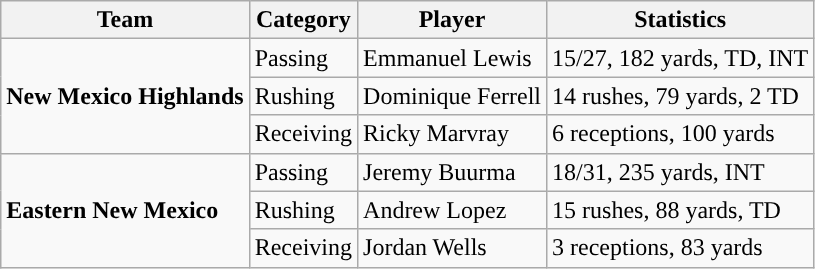<table class="wikitable" style="float: left;">
<tr>
<th>Team</th>
<th>Category</th>
<th>Player</th>
<th>Statistics</th>
</tr>
<tr>
<td rowspan=3><strong>New Mexico Highlands</strong></td>
<td>Passing</td>
<td>Emmanuel Lewis</td>
<td>15/27, 182 yards, TD, INT</td>
</tr>
<tr>
<td>Rushing</td>
<td>Dominique Ferrell</td>
<td>14 rushes, 79 yards, 2 TD</td>
</tr>
<tr>
<td>Receiving</td>
<td>Ricky Marvray</td>
<td>6 receptions, 100 yards</td>
</tr>
<tr>
<td rowspan=3><strong>Eastern New Mexico</strong></td>
<td>Passing</td>
<td>Jeremy Buurma</td>
<td>18/31, 235 yards, INT</td>
</tr>
<tr>
<td>Rushing</td>
<td>Andrew Lopez</td>
<td>15 rushes, 88 yards, TD</td>
</tr>
<tr>
<td>Receiving</td>
<td>Jordan Wells</td>
<td>3 receptions, 83 yards</td>
</tr>
</table>
